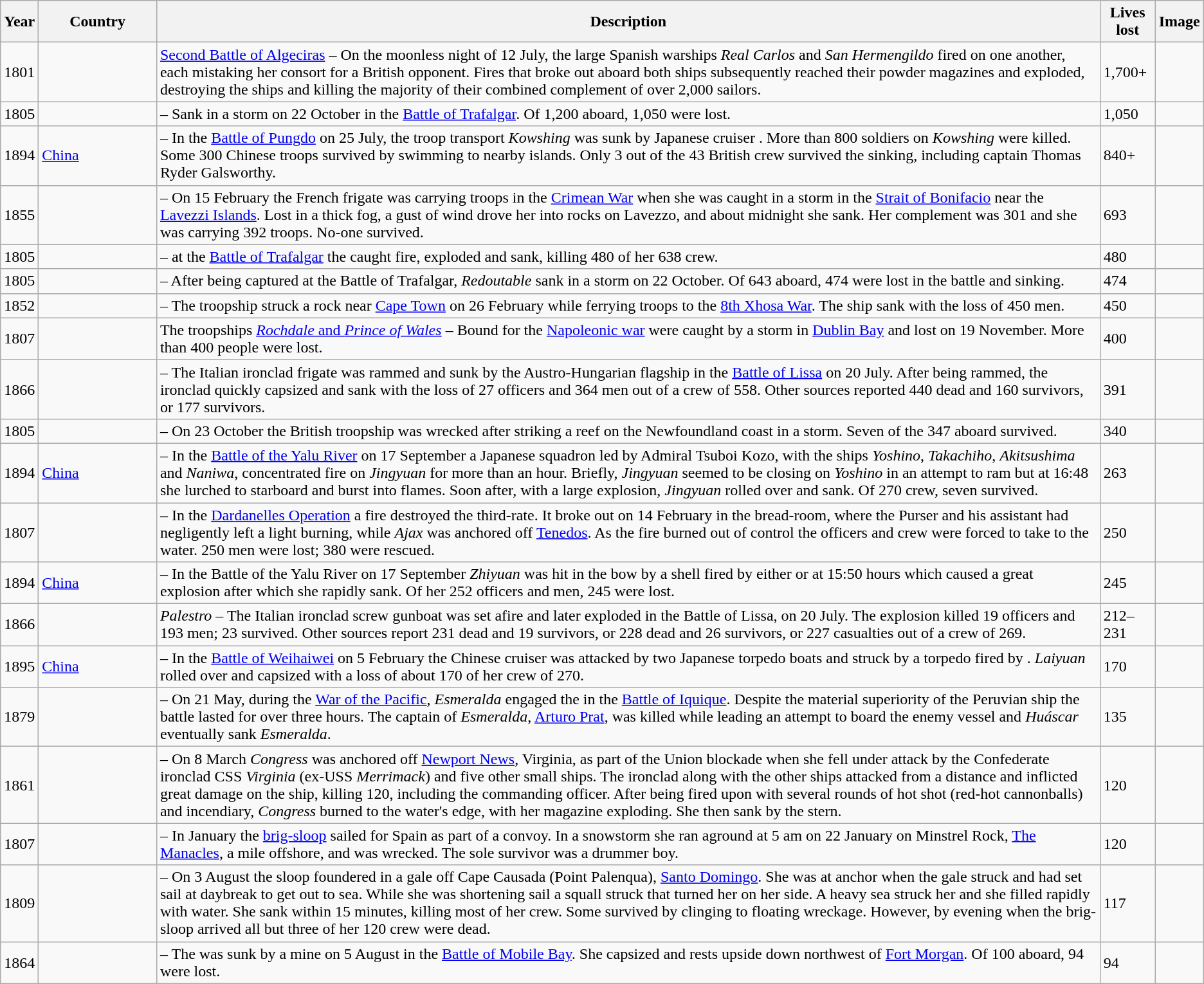<table class="wikitable sortable" style="display: inline-table;">
<tr>
<th data-sort-type="number">Year</th>
<th width="115">Country</th>
<th>Description</th>
<th data-sort-type="number">Lives lost</th>
<th class="unsortable">Image</th>
</tr>
<tr>
<td>1801</td>
<td></td>
<td><a href='#'>Second Battle of Algeciras</a> – On the moonless night of 12 July, the large Spanish warships <em>Real Carlos</em> and <em>San Hermengildo</em> fired on one another, each mistaking her consort for a British opponent. Fires that broke out aboard both ships subsequently reached their powder magazines and exploded, destroying the ships and killing the majority of their combined complement of over 2,000 sailors.</td>
<td>1,700+</td>
<td></td>
</tr>
<tr>
<td>1805</td>
<td></td>
<td> – Sank in a storm on 22 October in the <a href='#'>Battle of Trafalgar</a>. Of 1,200 aboard, 1,050 were lost.</td>
<td>1,050</td>
<td></td>
</tr>
<tr>
<td>1894</td>
<td> <a href='#'>China</a></td>
<td> – In the <a href='#'>Battle of Pungdo</a> on 25 July, the troop transport <em>Kowshing</em> was sunk by Japanese cruiser . More than 800 soldiers on <em>Kowshing</em> were killed. Some 300 Chinese troops survived by swimming to nearby islands. Only 3 out of the 43 British crew survived the sinking, including captain Thomas Ryder Galsworthy.</td>
<td>840+</td>
<td></td>
</tr>
<tr>
<td>1855</td>
<td></td>
<td> – On 15 February the French frigate was carrying troops in the <a href='#'>Crimean War</a> when she was caught in a storm in the <a href='#'>Strait of Bonifacio</a> near the <a href='#'>Lavezzi Islands</a>. Lost in a thick fog, a gust of wind drove her into rocks on Lavezzo, and about midnight she sank. Her complement was 301 and she was carrying 392 troops. No-one survived.</td>
<td>693</td>
<td></td>
</tr>
<tr>
<td>1805</td>
<td></td>
<td> – at the <a href='#'>Battle of Trafalgar</a> the  caught fire, exploded and sank, killing 480 of her 638 crew.</td>
<td>480</td>
<td></td>
</tr>
<tr>
<td>1805</td>
<td></td>
<td> – After being captured at the Battle of Trafalgar, <em>Redoutable</em> sank in a storm on 22 October. Of 643 aboard, 474 were lost in the battle and sinking.</td>
<td>474</td>
<td></td>
</tr>
<tr>
<td>1852</td>
<td></td>
<td> – The troopship struck a rock near <a href='#'>Cape Town</a> on 26 February while ferrying troops to the <a href='#'>8th Xhosa War</a>. The ship sank with the loss of 450 men.</td>
<td>450</td>
<td></td>
</tr>
<tr>
<td>1807</td>
<td></td>
<td>The troopships <a href='#'><em>Rochdale</em> and <em>Prince of Wales</em></a> – Bound for the <a href='#'>Napoleonic war</a> were caught by a storm in <a href='#'>Dublin Bay</a> and lost on 19 November. More than 400 people were lost.</td>
<td>400</td>
<td></td>
</tr>
<tr>
<td>1866</td>
<td></td>
<td> – The Italian ironclad frigate was rammed and sunk by the Austro-Hungarian flagship  in the <a href='#'>Battle of Lissa</a> on 20 July. After being rammed, the ironclad quickly capsized and sank with the loss of 27 officers and 364 men out of a crew of 558. Other sources reported 440 dead and 160 survivors, or 177 survivors.</td>
<td>391</td>
<td></td>
</tr>
<tr>
<td>1805</td>
<td></td>
<td> – On 23 October the British troopship was wrecked after striking a reef on the Newfoundland coast in a storm. Seven of the 347 aboard survived.</td>
<td>340</td>
<td></td>
</tr>
<tr>
<td>1894</td>
<td> <a href='#'>China</a></td>
<td> – In the <a href='#'>Battle of the Yalu River</a> on 17 September a Japanese squadron led by Admiral Tsuboi Kozo, with the ships <em>Yoshino</em>, <em>Takachiho</em>, <em>Akitsushima</em> and <em>Naniwa</em>, concentrated fire on <em>Jingyuan</em> for more than an hour. Briefly, <em>Jingyuan</em> seemed to be closing on <em>Yoshino</em> in an attempt to ram but at 16:48 she lurched to starboard and burst into flames. Soon after, with a large explosion, <em>Jingyuan</em> rolled over and sank. Of 270 crew, seven survived.</td>
<td>263</td>
<td></td>
</tr>
<tr>
<td>1807</td>
<td></td>
<td> – In the <a href='#'>Dardanelles Operation</a> a fire destroyed the third-rate. It broke out on 14 February in the bread-room, where the Purser and his assistant had negligently left a light burning, while <em>Ajax</em> was anchored off <a href='#'>Tenedos</a>. As the fire burned out of control the officers and crew were forced to take to the water. 250 men were lost; 380 were rescued.</td>
<td>250</td>
<td></td>
</tr>
<tr>
<td>1894</td>
<td> <a href='#'>China</a></td>
<td> – In the Battle of the Yalu River on 17 September <em>Zhiyuan</em> was hit in the bow by a shell fired by either  or  at 15:50 hours which caused a great explosion after which she rapidly sank. Of her 252 officers and men, 245 were lost.</td>
<td>245</td>
<td></td>
</tr>
<tr>
<td>1866</td>
<td></td>
<td><em>Palestro</em> – The Italian ironclad screw gunboat was set afire and later exploded in the Battle of Lissa, on 20 July. The explosion killed 19 officers and 193 men; 23 survived. Other sources report 231 dead and 19 survivors, or 228 dead and 26 survivors, or 227 casualties out of a crew of 269.</td>
<td>212–231</td>
</tr>
<tr>
<td>1895</td>
<td> <a href='#'>China</a></td>
<td> – In the <a href='#'>Battle of Weihaiwei</a> on 5 February the Chinese cruiser was attacked by two Japanese torpedo boats and struck by a torpedo fired by . <em>Laiyuan</em> rolled over and capsized with a loss of about 170 of her crew of 270.</td>
<td>170</td>
<td></td>
</tr>
<tr>
<td>1879</td>
<td></td>
<td> – On 21 May, during the <a href='#'>War of the Pacific</a>, <em>Esmeralda</em> engaged the  in the <a href='#'>Battle of Iquique</a>. Despite the material superiority of the Peruvian ship the battle lasted for over three hours. The captain of <em>Esmeralda</em>, <a href='#'>Arturo Prat</a>, was killed while leading an attempt to board the enemy vessel and <em>Huáscar</em> eventually sank <em>Esmeralda</em>.</td>
<td>135</td>
<td></td>
</tr>
<tr>
<td>1861</td>
<td></td>
<td> – On 8 March <em>Congress</em> was anchored off <a href='#'>Newport News</a>, Virginia, as part of the Union blockade when she fell under attack by the Confederate ironclad CSS <em>Virginia</em> (ex-USS <em>Merrimack</em>) and five other small ships. The ironclad along with the other ships attacked from a distance and inflicted great damage on the ship, killing 120, including the commanding officer. After being fired upon with several rounds of hot shot (red-hot cannonballs) and incendiary, <em>Congress</em> burned to the water's edge, with her magazine exploding. She then sank by the stern.</td>
<td>120</td>
<td></td>
</tr>
<tr>
<td>1807</td>
<td></td>
<td> – In January the <a href='#'>brig-sloop</a> sailed for Spain as part of a convoy. In a snowstorm she ran aground at 5 am on 22 January on Minstrel Rock, <a href='#'>The Manacles</a>, a mile offshore, and was wrecked. The sole survivor was a drummer boy.</td>
<td>120</td>
<td></td>
</tr>
<tr>
<td>1809</td>
<td></td>
<td> – On 3 August  the sloop foundered in a gale off Cape Causada (Point Palenqua), <a href='#'>Santo Domingo</a>. She was at anchor when the gale struck and had set sail at daybreak to get out to sea. While she was shortening sail a squall struck that turned her on her side. A heavy sea struck her and she filled rapidly with water. She sank within 15 minutes, killing most of her crew. Some survived by clinging to floating wreckage. However, by evening when the brig-sloop  arrived all but three of her 120 crew were dead.</td>
<td>117</td>
<td></td>
</tr>
<tr>
<td>1864</td>
<td></td>
<td> – The  was sunk by a mine on 5 August in the <a href='#'>Battle of Mobile Bay</a>. She capsized and rests upside down northwest of <a href='#'>Fort Morgan</a>. Of 100 aboard, 94 were lost.</td>
<td>94</td>
<td></td>
</tr>
</table>
